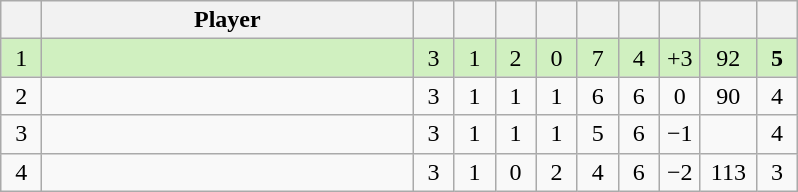<table class="wikitable" style="text-align:center; margin: 1em auto 1em auto, align:left">
<tr>
<th width=20></th>
<th width=240>Player</th>
<th width=20></th>
<th width=20></th>
<th width=20></th>
<th width=20></th>
<th width=20></th>
<th width=20></th>
<th width=20></th>
<th width=30></th>
<th width=20></th>
</tr>
<tr style="background:#D0F0C0;">
<td>1</td>
<td align=left></td>
<td>3</td>
<td>1</td>
<td>2</td>
<td>0</td>
<td>7</td>
<td>4</td>
<td>+3</td>
<td>92</td>
<td><strong>5</strong></td>
</tr>
<tr style=>
<td>2</td>
<td align=left></td>
<td>3</td>
<td>1</td>
<td>1</td>
<td>1</td>
<td>6</td>
<td>6</td>
<td>0</td>
<td>90</td>
<td>4</td>
</tr>
<tr style=>
<td>3</td>
<td align=left></td>
<td>3</td>
<td>1</td>
<td>1</td>
<td>1</td>
<td>5</td>
<td>6</td>
<td>−1</td>
<td></td>
<td>4</td>
</tr>
<tr style=>
<td>4</td>
<td align=left></td>
<td>3</td>
<td>1</td>
<td>0</td>
<td>2</td>
<td>4</td>
<td>6</td>
<td>−2</td>
<td>113</td>
<td>3</td>
</tr>
</table>
